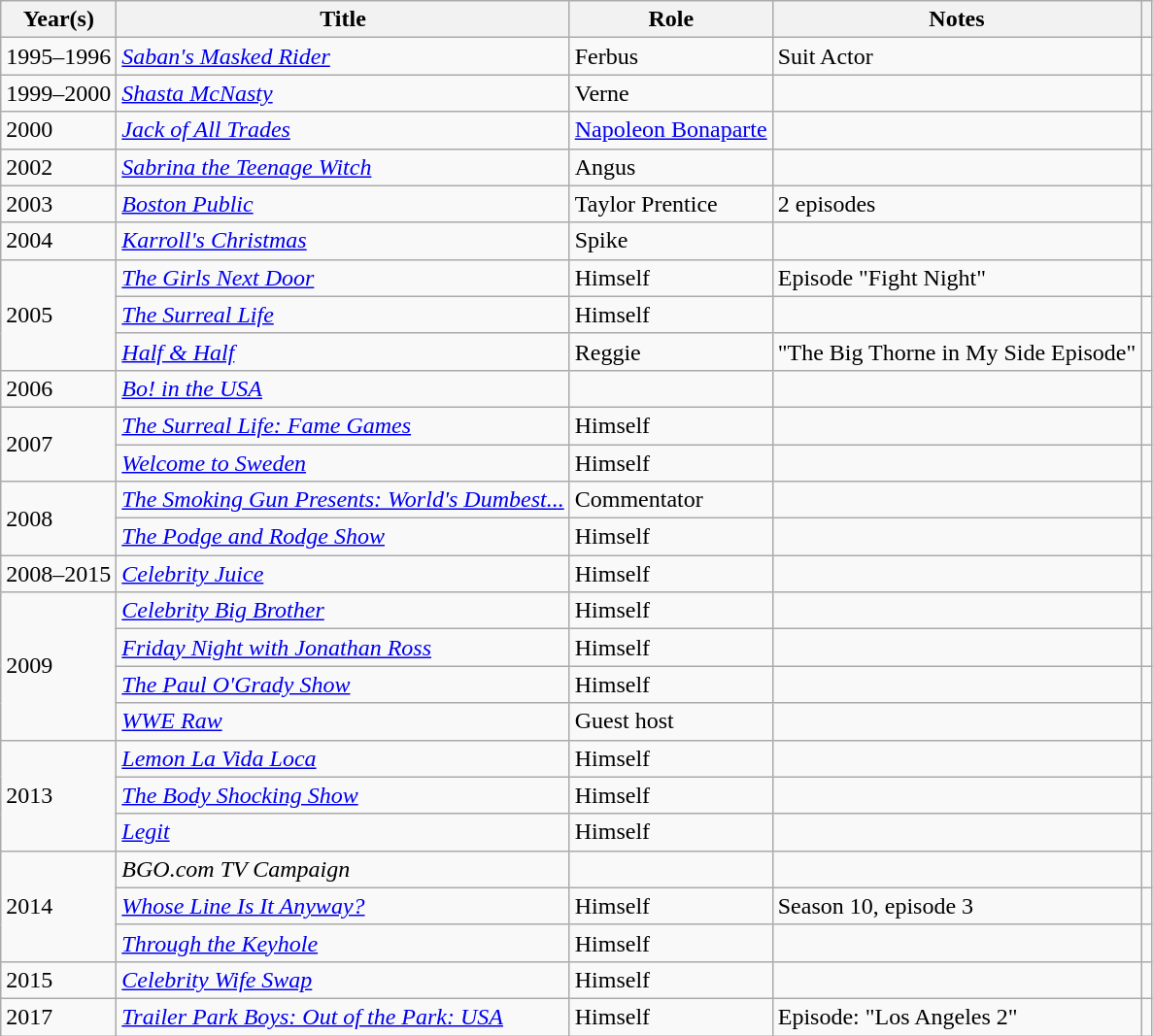<table class="wikitable sortable plainrowheaders">
<tr>
<th scope="col">Year(s)</th>
<th scope="col">Title</th>
<th scope="col">Role</th>
<th scope="col" class="unsortable">Notes</th>
<th scope="col" class="unsortable"></th>
</tr>
<tr>
<td>1995–1996</td>
<td><em><a href='#'>Saban's Masked Rider</a></em></td>
<td>Ferbus</td>
<td>Suit Actor</td>
<td style="text-align:center;"></td>
</tr>
<tr>
<td>1999–2000</td>
<td><em><a href='#'>Shasta McNasty</a></em></td>
<td>Verne</td>
<td></td>
<td style="text-align:center;"></td>
</tr>
<tr>
<td>2000</td>
<td><a href='#'><em>Jack of All Trades</em></a></td>
<td><a href='#'>Napoleon Bonaparte</a></td>
<td></td>
<td style="text-align:center;"></td>
</tr>
<tr>
<td>2002</td>
<td><a href='#'><em>Sabrina the Teenage Witch</em></a></td>
<td>Angus</td>
<td></td>
<td style="text-align:center;"></td>
</tr>
<tr>
<td>2003</td>
<td><em><a href='#'>Boston Public</a></em></td>
<td>Taylor Prentice</td>
<td>2 episodes</td>
<td style="text-align:center;"></td>
</tr>
<tr>
<td>2004</td>
<td><em><a href='#'>Karroll's Christmas</a></em></td>
<td>Spike</td>
<td></td>
<td style="text-align:center;"></td>
</tr>
<tr>
<td rowspan="3">2005</td>
<td><em><a href='#'>The Girls Next Door</a></em></td>
<td>Himself</td>
<td>Episode "Fight Night"</td>
<td style="text-align:center;"></td>
</tr>
<tr>
<td><em><a href='#'>The Surreal Life</a></em></td>
<td>Himself</td>
<td></td>
<td style="text-align:center;"></td>
</tr>
<tr>
<td><em><a href='#'>Half & Half</a></em></td>
<td>Reggie</td>
<td>"The Big Thorne in My Side Episode"</td>
<td></td>
</tr>
<tr>
<td>2006</td>
<td><a href='#'><em>Bo! in the USA</em></a></td>
<td></td>
<td></td>
<td style="text-align:center;"></td>
</tr>
<tr>
<td rowspan="2">2007</td>
<td><em><a href='#'>The Surreal Life: Fame Games</a></em></td>
<td>Himself</td>
<td></td>
<td style="text-align:center;"></td>
</tr>
<tr>
<td><a href='#'><em>Welcome to Sweden</em></a></td>
<td>Himself</td>
<td></td>
<td style="text-align:center;"></td>
</tr>
<tr>
<td rowspan="2">2008</td>
<td><a href='#'><em>The Smoking Gun Presents: World's Dumbest...</em></a></td>
<td>Commentator</td>
<td></td>
<td style="text-align:center;"></td>
</tr>
<tr>
<td><em><a href='#'>The Podge and Rodge Show</a></em></td>
<td>Himself</td>
<td></td>
<td style="text-align:center;"></td>
</tr>
<tr>
<td>2008–2015</td>
<td><em><a href='#'>Celebrity Juice</a></em></td>
<td>Himself</td>
<td></td>
<td style="text-align:center;"></td>
</tr>
<tr>
<td rowspan="4">2009</td>
<td><a href='#'><em>Celebrity Big Brother</em></a></td>
<td>Himself</td>
<td></td>
<td style="text-align:center;"></td>
</tr>
<tr>
<td><em><a href='#'>Friday Night with Jonathan Ross</a></em></td>
<td>Himself</td>
<td></td>
<td style="text-align:center;"></td>
</tr>
<tr>
<td><em><a href='#'>The Paul O'Grady Show</a></em></td>
<td>Himself</td>
<td></td>
<td style="text-align:center;"></td>
</tr>
<tr>
<td><em><a href='#'>WWE Raw</a></em></td>
<td>Guest host</td>
<td></td>
<td style="text-align:center;"></td>
</tr>
<tr>
<td rowspan="3">2013</td>
<td><em><a href='#'>Lemon La Vida Loca</a></em></td>
<td>Himself</td>
<td></td>
<td style="text-align:center;"></td>
</tr>
<tr>
<td><em><a href='#'>The Body Shocking Show</a></em></td>
<td>Himself</td>
<td></td>
<td style="text-align:center;"></td>
</tr>
<tr>
<td><a href='#'><em>Legit</em></a></td>
<td>Himself</td>
<td></td>
<td style="text-align:center;"></td>
</tr>
<tr>
<td rowspan="3">2014</td>
<td><em>BGO.com TV Campaign</em></td>
<td></td>
<td></td>
<td style="text-align:center;"></td>
</tr>
<tr>
<td><a href='#'><em>Whose Line Is It Anyway?</em></a></td>
<td>Himself</td>
<td>Season 10, episode 3</td>
<td style="text-align:center;"></td>
</tr>
<tr>
<td><em><a href='#'>Through the Keyhole</a></em></td>
<td>Himself</td>
<td></td>
<td style="text-align:center;"></td>
</tr>
<tr>
<td>2015</td>
<td><a href='#'><em>Celebrity Wife Swap</em></a></td>
<td>Himself</td>
<td></td>
<td style="text-align:center;"></td>
</tr>
<tr>
<td>2017</td>
<td><a href='#'><em>Trailer Park Boys: Out of the Park: USA</em></a></td>
<td>Himself</td>
<td>Episode: "Los Angeles 2"</td>
<td style="text-align:center;"></td>
</tr>
</table>
